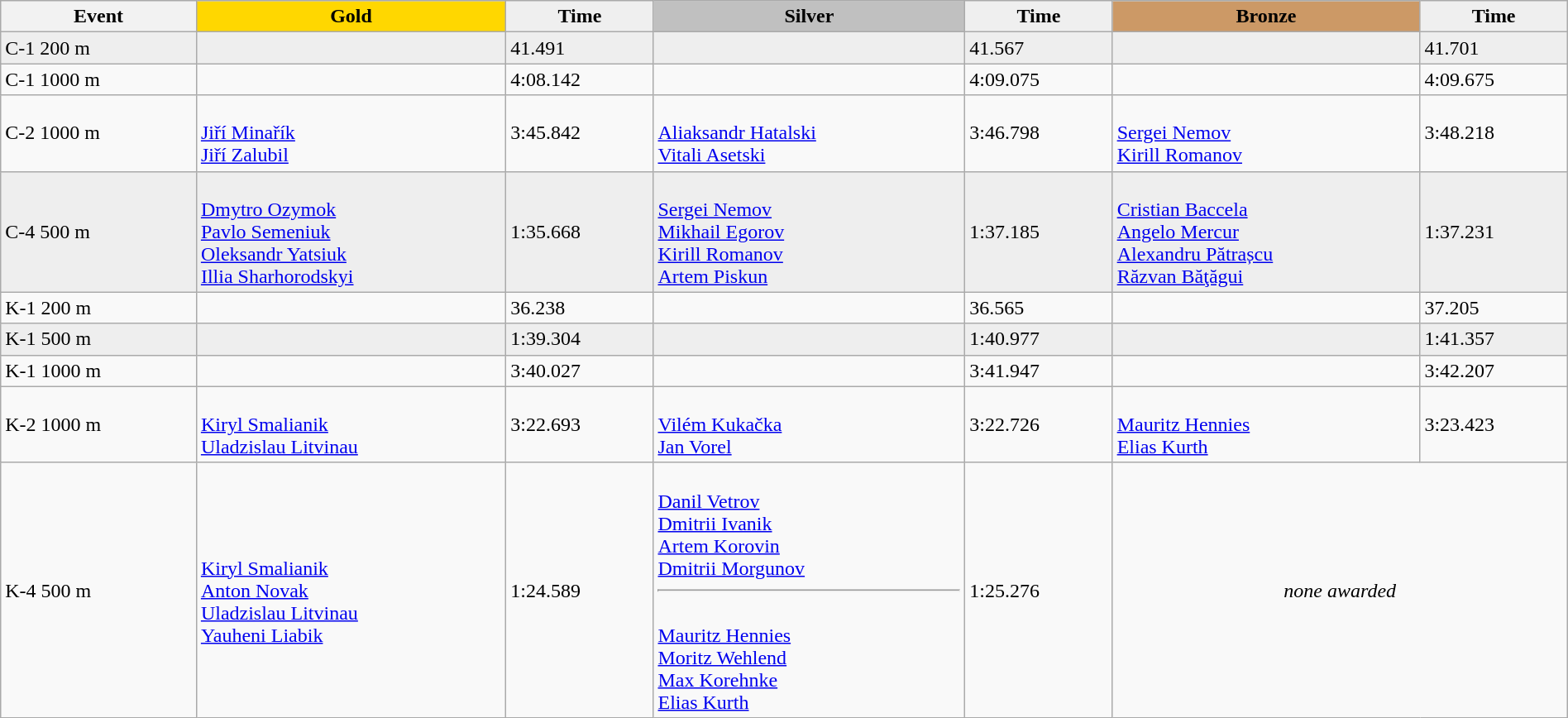<table class="wikitable" width=100%>
<tr>
<th>Event</th>
<td align=center bgcolor="gold"><strong>Gold</strong></td>
<td align=center bgcolor="EFEFEF"><strong>Time</strong></td>
<td align=center bgcolor="silver"><strong>Silver</strong></td>
<td align=center bgcolor="EFEFEF"><strong>Time</strong></td>
<td align=center bgcolor="CC9966"><strong>Bronze</strong></td>
<td align=center bgcolor="EFEFEF"><strong>Time</strong></td>
</tr>
<tr style="background:#eee; width:100%;">
<td>C-1 200 m</td>
<td></td>
<td>41.491</td>
<td></td>
<td>41.567</td>
<td></td>
<td>41.701</td>
</tr>
<tr>
<td>C-1 1000 m </td>
<td></td>
<td>4:08.142</td>
<td></td>
<td>4:09.075</td>
<td></td>
<td>4:09.675</td>
</tr>
<tr>
<td>C-2 1000 m </td>
<td><br><a href='#'>Jiří Minařík</a><br><a href='#'>Jiří Zalubil</a></td>
<td>3:45.842</td>
<td><br><a href='#'>Aliaksandr Hatalski</a><br><a href='#'>Vitali Asetski</a></td>
<td>3:46.798</td>
<td><br><a href='#'>Sergei Nemov</a><br><a href='#'>Kirill Romanov</a></td>
<td>3:48.218</td>
</tr>
<tr style="background:#eee; width:100%;">
<td>C-4 500 m</td>
<td><br><a href='#'>Dmytro Ozymok</a><br><a href='#'>Pavlo Semeniuk</a><br><a href='#'>Oleksandr Yatsiuk</a><br><a href='#'>Illia Sharhorodskyi</a></td>
<td>1:35.668</td>
<td><br><a href='#'>Sergei Nemov</a><br><a href='#'>Mikhail Egorov</a><br><a href='#'>Kirill Romanov</a><br><a href='#'>Artem Piskun</a></td>
<td>1:37.185</td>
<td><br><a href='#'>Cristian Baccela</a><br><a href='#'>Angelo Mercur</a><br><a href='#'>Alexandru Pătrașcu</a><br><a href='#'>Răzvan Băţăgui</a></td>
<td>1:37.231</td>
</tr>
<tr>
<td>K-1 200 m </td>
<td></td>
<td>36.238</td>
<td></td>
<td>36.565</td>
<td></td>
<td>37.205</td>
</tr>
<tr style="background:#eee; width:100%;">
<td>K-1 500 m</td>
<td></td>
<td>1:39.304</td>
<td></td>
<td>1:40.977</td>
<td></td>
<td>1:41.357</td>
</tr>
<tr>
<td>K-1 1000 m </td>
<td></td>
<td>3:40.027</td>
<td></td>
<td>3:41.947</td>
<td></td>
<td>3:42.207</td>
</tr>
<tr>
<td>K-2 1000 m </td>
<td><br><a href='#'>Kiryl Smalianik</a><br><a href='#'>Uladzislau Litvinau</a></td>
<td>3:22.693</td>
<td><br><a href='#'>Vilém Kukačka</a><br><a href='#'>Jan Vorel</a></td>
<td>3:22.726</td>
<td><br><a href='#'>Mauritz Hennies</a><br><a href='#'>Elias Kurth</a></td>
<td>3:23.423</td>
</tr>
<tr>
<td>K-4 500 m </td>
<td><br><a href='#'>Kiryl Smalianik</a><br><a href='#'>Anton Novak</a><br><a href='#'>Uladzislau Litvinau</a><br><a href='#'>Yauheni Liabik</a></td>
<td>1:24.589</td>
<td><br><a href='#'>Danil Vetrov</a><br><a href='#'>Dmitrii Ivanik</a><br><a href='#'>Artem Korovin</a><br><a href='#'>Dmitrii Morgunov</a><hr><br><a href='#'>Mauritz Hennies</a><br><a href='#'>Moritz Wehlend</a><br><a href='#'>Max Korehnke</a><br><a href='#'>Elias Kurth</a></td>
<td>1:25.276</td>
<td colspan=2 align="center"><em>none awarded</em></td>
</tr>
</table>
